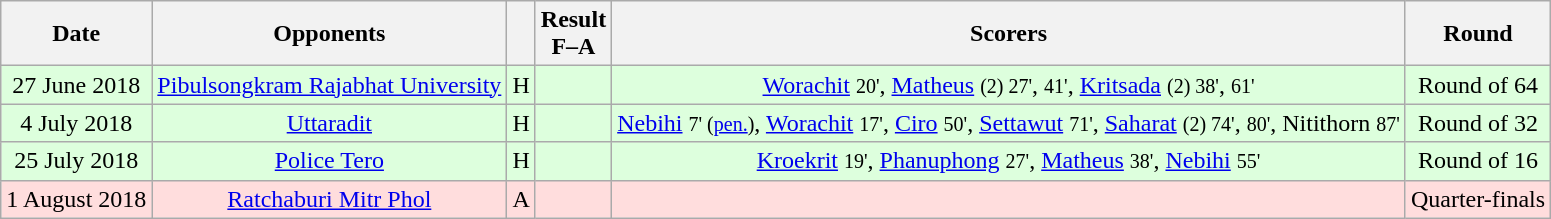<table class="wikitable" style="text-align:center">
<tr>
<th>Date</th>
<th>Opponents</th>
<th></th>
<th>Result<br>F–A</th>
<th>Scorers</th>
<th>Round</th>
</tr>
<tr bgcolor="#ddffdd">
<td nowrap>27 June 2018</td>
<td nowrap><a href='#'>Pibulsongkram Rajabhat University</a></td>
<td>H</td>
<td nowrap> </td>
<td nowrap><a href='#'>Worachit</a> <small>20'</small>, <a href='#'>Matheus</a> <small>(2) 27'</small>, <small>41'</small>, <a href='#'>Kritsada</a> <small>(2) 38'</small>, <small>61'</small></td>
<td nowrap>Round of 64</td>
</tr>
<tr bgcolor="#ddffdd">
<td nowrap>4 July 2018</td>
<td nowrap><a href='#'>Uttaradit</a></td>
<td>H</td>
<td nowrap> </td>
<td nowrap><a href='#'>Nebihi</a> <small>7' (<a href='#'>pen.</a>)</small>, <a href='#'>Worachit</a> <small>17'</small>, <a href='#'>Ciro</a> <small>50'</small>, <a href='#'>Settawut</a> <small>71'</small>, <a href='#'>Saharat</a> <small>(2) 74'</small>, <small>80'</small>, Nitithorn <small>87'</small></td>
<td nowrap>Round of 32</td>
</tr>
<tr bgcolor="#ddffdd">
<td nowrap>25 July 2018</td>
<td nowrap><a href='#'>Police Tero</a></td>
<td>H</td>
<td nowrap> </td>
<td nowrap><a href='#'>Kroekrit</a> <small>19'</small>, <a href='#'>Phanuphong</a> <small>27'</small>, <a href='#'>Matheus</a> <small>38'</small>, <a href='#'>Nebihi</a> <small>55'</small></td>
<td nowrap>Round of 16</td>
</tr>
<tr bgcolor="#ffdddd">
<td nowrap>1 August 2018</td>
<td nowrap><a href='#'>Ratchaburi Mitr Phol</a></td>
<td>A</td>
<td nowrap> </td>
<td nowrap></td>
<td nowrap>Quarter-finals</td>
</tr>
</table>
